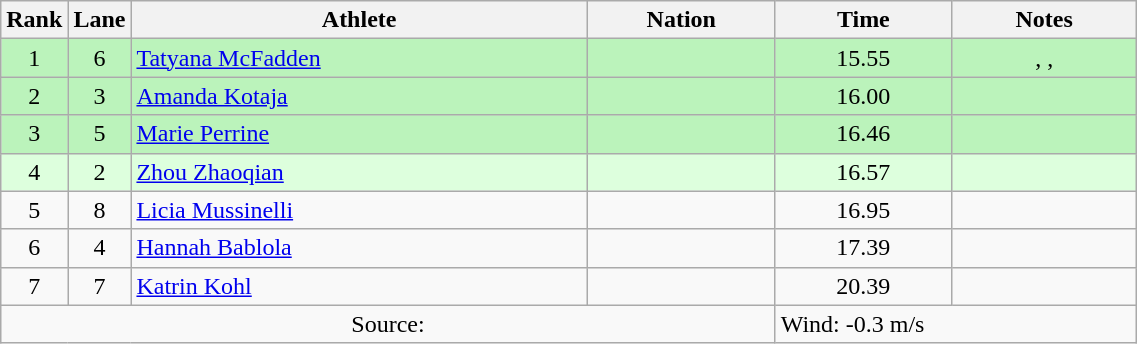<table class="wikitable sortable" style="text-align:center;width: 60%;">
<tr>
<th scope="col" style="width: 10px;">Rank</th>
<th scope="col" style="width: 10px;">Lane</th>
<th scope="col">Athlete</th>
<th scope="col">Nation</th>
<th scope="col">Time</th>
<th scope="col">Notes</th>
</tr>
<tr bgcolor=bbf3bb>
<td>1</td>
<td>6</td>
<td align=left><a href='#'>Tatyana McFadden</a></td>
<td align=left></td>
<td>15.55</td>
<td>, , </td>
</tr>
<tr bgcolor=bbf3bb>
<td>2</td>
<td>3</td>
<td align=left><a href='#'>Amanda Kotaja</a></td>
<td align=left></td>
<td>16.00</td>
<td></td>
</tr>
<tr bgcolor=bbf3bb>
<td>3</td>
<td>5</td>
<td align=left><a href='#'>Marie Perrine</a></td>
<td align=left></td>
<td>16.46</td>
<td></td>
</tr>
<tr bgcolor=ddffdd>
<td>4</td>
<td>2</td>
<td align=left><a href='#'>Zhou Zhaoqian</a></td>
<td align=left></td>
<td>16.57</td>
<td></td>
</tr>
<tr>
<td>5</td>
<td>8</td>
<td align=left><a href='#'>Licia Mussinelli</a></td>
<td align=left></td>
<td>16.95</td>
<td></td>
</tr>
<tr>
<td>6</td>
<td>4</td>
<td align=left><a href='#'>Hannah Bablola</a></td>
<td align=left></td>
<td>17.39</td>
<td></td>
</tr>
<tr>
<td>7</td>
<td>7</td>
<td align=left><a href='#'>Katrin Kohl</a></td>
<td align=left></td>
<td>20.39</td>
<td></td>
</tr>
<tr class="sortbottom">
<td colspan="4">Source:</td>
<td colspan="2" style="text-align:left;">Wind: -0.3 m/s</td>
</tr>
</table>
